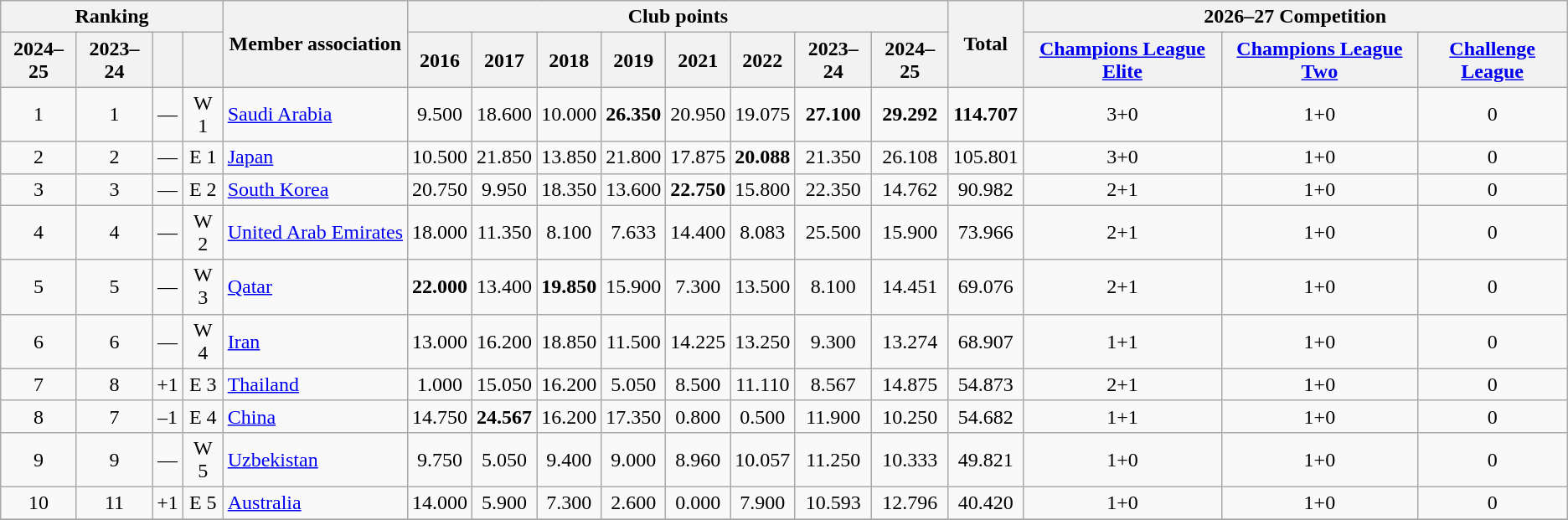<table class = "wikitable sortable" style="text-align: center;">
<tr>
<th colspan="4">Ranking</th>
<th rowspan="2">Member association<br></th>
<th colspan="8">Club points</th>
<th rowspan="2">Total</th>
<th colspan="3">2026–27 Competition</th>
</tr>
<tr>
<th>2024–25</th>
<th>2023–24</th>
<th data-sort-type="number"></th>
<th></th>
<th>2016<br></th>
<th>2017<br></th>
<th>2018<br></th>
<th>2019<br></th>
<th>2021<br></th>
<th>2022<br></th>
<th>2023–24<br></th>
<th>2024–25<br></th>
<th><a href='#'>Champions League Elite</a></th>
<th><a href='#'>Champions League Two</a></th>
<th><a href='#'>Challenge League</a></th>
</tr>
<tr bgcolor=>
<td>1</td>
<td>1</td>
<td> —</td>
<td>W 1</td>
<td align=left> <a href='#'>Saudi Arabia</a> </td>
<td>9.500</td>
<td>18.600</td>
<td>10.000</td>
<td><strong>26.350</strong></td>
<td>20.950</td>
<td>19.075</td>
<td><strong>27.100</strong></td>
<td><strong>29.292</strong></td>
<td><strong>114.707</strong></td>
<td>3+0</td>
<td>1+0</td>
<td>0</td>
</tr>
<tr bgcolor=>
<td>2</td>
<td>2</td>
<td> —</td>
<td>E 1</td>
<td align=left> <a href='#'>Japan</a> </td>
<td>10.500</td>
<td>21.850</td>
<td>13.850</td>
<td>21.800</td>
<td>17.875</td>
<td><strong>20.088</strong></td>
<td>21.350</td>
<td>26.108</td>
<td>105.801</td>
<td>3+0</td>
<td>1+0</td>
<td>0</td>
</tr>
<tr bgcolor=>
<td>3</td>
<td>3</td>
<td> —</td>
<td>E 2</td>
<td align=left> <a href='#'>South Korea</a> </td>
<td>20.750</td>
<td>9.950</td>
<td>18.350</td>
<td>13.600</td>
<td><strong>22.750</strong></td>
<td>15.800</td>
<td>22.350</td>
<td>14.762</td>
<td>90.982</td>
<td>2+1</td>
<td>1+0</td>
<td>0</td>
</tr>
<tr bgcolor=>
<td>4</td>
<td>4</td>
<td> —</td>
<td>W 2</td>
<td align=left> <a href='#'>United Arab Emirates</a> </td>
<td>18.000</td>
<td>11.350</td>
<td>8.100</td>
<td>7.633</td>
<td>14.400</td>
<td>8.083</td>
<td>25.500</td>
<td>15.900</td>
<td>73.966</td>
<td>2+1</td>
<td>1+0</td>
<td>0</td>
</tr>
<tr bgcolor=>
<td>5</td>
<td>5</td>
<td> —</td>
<td>W 3</td>
<td align="left"> <a href='#'>Qatar</a> </td>
<td><strong>22.000</strong></td>
<td>13.400</td>
<td><strong>19.850</strong></td>
<td>15.900</td>
<td>7.300</td>
<td>13.500</td>
<td>8.100</td>
<td>14.451</td>
<td>69.076</td>
<td>2+1</td>
<td>1+0</td>
<td>0</td>
</tr>
<tr bgcolor=>
<td>6</td>
<td>6</td>
<td> —</td>
<td>W 4</td>
<td align="left"> <a href='#'>Iran</a> </td>
<td>13.000</td>
<td>16.200</td>
<td>18.850</td>
<td>11.500</td>
<td>14.225</td>
<td>13.250</td>
<td>9.300</td>
<td>13.274</td>
<td>68.907</td>
<td>1+1</td>
<td>1+0</td>
<td>0</td>
</tr>
<tr bgcolor=>
<td>7</td>
<td>8</td>
<td> +1</td>
<td>E 3</td>
<td align=left> <a href='#'>Thailand</a> </td>
<td>1.000</td>
<td>15.050</td>
<td>16.200</td>
<td>5.050</td>
<td>8.500</td>
<td>11.110</td>
<td>8.567</td>
<td>14.875</td>
<td>54.873</td>
<td>2+1</td>
<td>1+0</td>
<td>0</td>
</tr>
<tr bgcolor=>
<td>8</td>
<td>7</td>
<td> –1</td>
<td>E 4</td>
<td align=left> <a href='#'>China</a> </td>
<td>14.750</td>
<td><strong>24.567</strong></td>
<td>16.200</td>
<td>17.350</td>
<td>0.800</td>
<td>0.500</td>
<td>11.900</td>
<td>10.250</td>
<td>54.682</td>
<td>1+1</td>
<td>1+0</td>
<td>0</td>
</tr>
<tr bgcolor=>
<td>9</td>
<td>9</td>
<td> —</td>
<td>W 5</td>
<td align=left> <a href='#'>Uzbekistan</a> </td>
<td>9.750</td>
<td>5.050</td>
<td>9.400</td>
<td>9.000</td>
<td>8.960</td>
<td>10.057</td>
<td>11.250</td>
<td>10.333</td>
<td>49.821</td>
<td>1+0</td>
<td>1+0</td>
<td>0</td>
</tr>
<tr bgcolor=>
<td>10</td>
<td>11</td>
<td> +1</td>
<td>E 5</td>
<td align="left"> <a href='#'>Australia</a> </td>
<td>14.000</td>
<td>5.900</td>
<td>7.300</td>
<td>2.600</td>
<td>0.000</td>
<td>7.900</td>
<td>10.593</td>
<td>12.796</td>
<td>40.420</td>
<td>1+0</td>
<td>1+0</td>
<td>0</td>
</tr>
<tr bgcolor=>
</tr>
</table>
